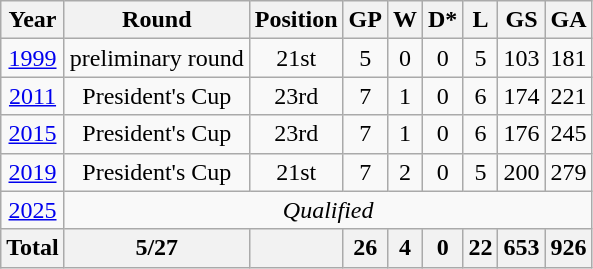<table class="wikitable" style="text-align: center;">
<tr>
<th>Year</th>
<th>Round</th>
<th>Position</th>
<th>GP</th>
<th>W</th>
<th>D*</th>
<th>L</th>
<th>GS</th>
<th>GA</th>
</tr>
<tr>
<td> <a href='#'>1999</a></td>
<td>preliminary round</td>
<td>21st</td>
<td>5</td>
<td>0</td>
<td>0</td>
<td>5</td>
<td>103</td>
<td>181</td>
</tr>
<tr>
<td> <a href='#'>2011</a></td>
<td>President's Cup</td>
<td>23rd</td>
<td>7</td>
<td>1</td>
<td>0</td>
<td>6</td>
<td>174</td>
<td>221</td>
</tr>
<tr>
<td> <a href='#'>2015</a></td>
<td>President's Cup</td>
<td>23rd</td>
<td>7</td>
<td>1</td>
<td>0</td>
<td>6</td>
<td>176</td>
<td>245</td>
</tr>
<tr>
<td> <a href='#'>2019</a></td>
<td>President's Cup</td>
<td>21st</td>
<td>7</td>
<td>2</td>
<td>0</td>
<td>5</td>
<td>200</td>
<td>279</td>
</tr>
<tr>
<td> <a href='#'>2025</a></td>
<td colspan=8><em>Qualified</em></td>
</tr>
<tr>
<th>Total</th>
<th>5/27</th>
<th></th>
<th>26</th>
<th>4</th>
<th>0</th>
<th>22</th>
<th>653</th>
<th>926</th>
</tr>
</table>
